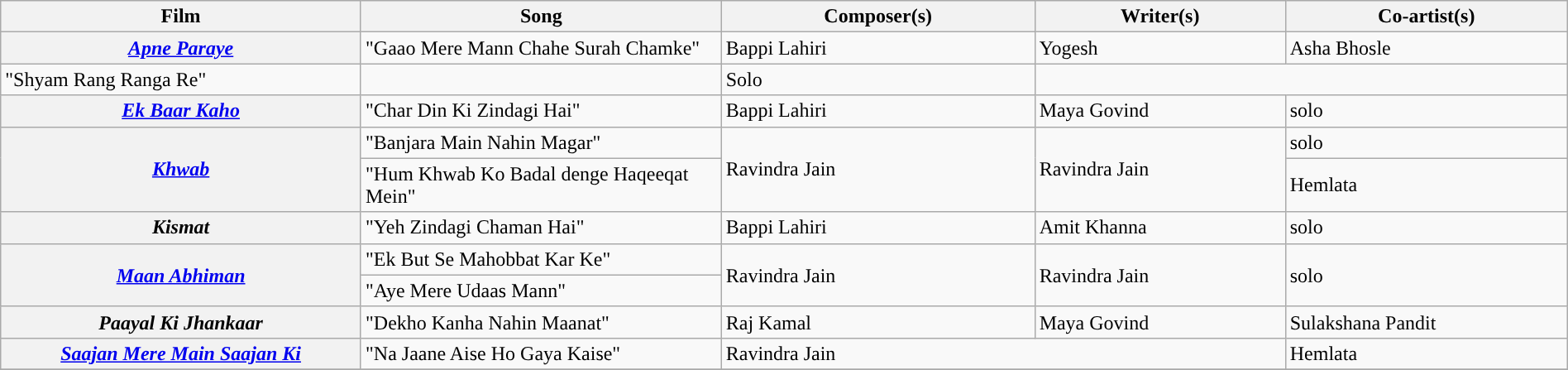<table class="wikitable plainrowheaders" style="width:100%;" textcolor:#000;">
<tr style="background:#b0e0e66;">
<th scope="col" style="width:23%;"><strong>Film</strong></th>
<th scope="col" style="width:23%;"><strong>Song</strong></th>
<th scope="col" style="width:20%;"><strong>Composer(s)</strong></th>
<th scope="col" style="width:16%;"><strong>Writer(s)</strong></th>
<th scope="col" style="width:18%;"><strong>Co-artist(s)</strong></th>
</tr>
<tr>
<th><em><a href='#'>Apne Paraye</a></em></th>
<td>"Gaao Mere Mann Chahe Surah Chamke"</td>
<td>Bappi Lahiri</td>
<td>Yogesh</td>
<td>Asha Bhosle</td>
</tr>
<tr>
<td>"Shyam Rang Ranga Re"</td>
<td></td>
<td>Solo</td>
</tr>
<tr>
<th><em><a href='#'>Ek Baar Kaho</a></em></th>
<td>"Char Din Ki Zindagi Hai"</td>
<td>Bappi Lahiri</td>
<td>Maya Govind</td>
<td>solo</td>
</tr>
<tr>
<th Rowspan=2><em><a href='#'>Khwab</a></em></th>
<td>"Banjara Main Nahin Magar"</td>
<td Rowspan=2>Ravindra Jain</td>
<td rowspan=2>Ravindra Jain</td>
<td>solo</td>
</tr>
<tr>
<td>"Hum Khwab Ko Badal denge Haqeeqat Mein"</td>
<td>Hemlata</td>
</tr>
<tr>
<th><em>Kismat</em></th>
<td>"Yeh Zindagi Chaman Hai"</td>
<td>Bappi Lahiri</td>
<td>Amit Khanna</td>
<td>solo</td>
</tr>
<tr>
<th Rowspan=2><em><a href='#'>Maan Abhiman</a></em></th>
<td>"Ek But Se Mahobbat Kar Ke"</td>
<td Rowspan=2>Ravindra Jain</td>
<td rowspan=2>Ravindra Jain</td>
<td rowspan=2>solo</td>
</tr>
<tr>
<td>"Aye Mere Udaas Mann"</td>
</tr>
<tr>
<th><em>Paayal Ki Jhankaar</em></th>
<td>"Dekho Kanha Nahin Maanat"</td>
<td>Raj Kamal</td>
<td>Maya Govind</td>
<td>Sulakshana Pandit</td>
</tr>
<tr>
<th><em><a href='#'>Saajan Mere Main Saajan Ki</a></em></th>
<td>"Na Jaane Aise Ho Gaya Kaise"</td>
<td colspan=2>Ravindra Jain</td>
<td>Hemlata</td>
</tr>
<tr>
</tr>
</table>
